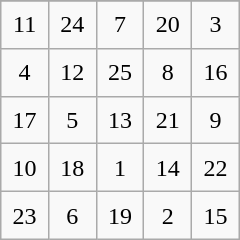<table class="wikitable" style="margin-left:auto;margin-right:auto;text-align:center;width:10em;height:10em;table-layout:fixed;">
<tr>
</tr>
<tr>
<td>11</td>
<td>24</td>
<td>7</td>
<td>20</td>
<td>3</td>
</tr>
<tr>
<td>4</td>
<td>12</td>
<td>25</td>
<td>8</td>
<td>16</td>
</tr>
<tr>
<td>17</td>
<td>5</td>
<td>13</td>
<td>21</td>
<td>9</td>
</tr>
<tr>
<td>10</td>
<td>18</td>
<td>1</td>
<td>14</td>
<td>22</td>
</tr>
<tr>
<td>23</td>
<td>6</td>
<td>19</td>
<td>2</td>
<td>15</td>
</tr>
</table>
